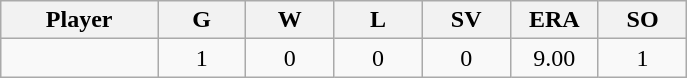<table class="wikitable sortable">
<tr>
<th bgcolor="#DDDDFF" width="16%">Player</th>
<th bgcolor="#DDDDFF" width="9%">G</th>
<th bgcolor="#DDDDFF" width="9%">W</th>
<th bgcolor="#DDDDFF" width="9%">L</th>
<th bgcolor="#DDDDFF" width="9%">SV</th>
<th bgcolor="#DDDDFF" width="9%">ERA</th>
<th bgcolor="#DDDDFF" width="9%">SO</th>
</tr>
<tr align="center">
<td></td>
<td>1</td>
<td>0</td>
<td>0</td>
<td>0</td>
<td>9.00</td>
<td>1</td>
</tr>
</table>
